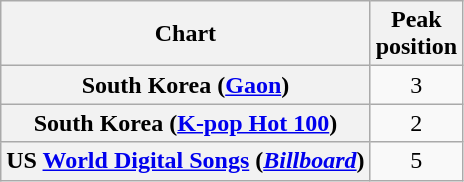<table class="wikitable sortable plainrowheaders">
<tr>
<th>Chart</th>
<th>Peak<br>position</th>
</tr>
<tr>
<th scope="row">South Korea (<a href='#'>Gaon</a>)</th>
<td align="center">3</td>
</tr>
<tr>
<th scope="row">South Korea (<a href='#'>K-pop Hot 100</a>)</th>
<td align="center">2</td>
</tr>
<tr>
<th scope="row">US <a href='#'>World Digital Songs</a> (<em><a href='#'>Billboard</a></em>)</th>
<td align="center">5</td>
</tr>
</table>
